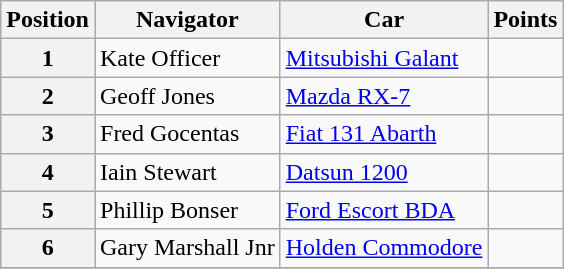<table class="wikitable" border="1">
<tr>
<th>Position</th>
<th>Navigator</th>
<th>Car</th>
<th>Points</th>
</tr>
<tr>
<th>1</th>
<td>Kate Officer</td>
<td><a href='#'>Mitsubishi Galant</a></td>
<td align="center"></td>
</tr>
<tr>
<th>2</th>
<td>Geoff Jones</td>
<td><a href='#'>Mazda RX-7</a></td>
<td align="center"></td>
</tr>
<tr>
<th>3</th>
<td>Fred Gocentas</td>
<td><a href='#'>Fiat 131 Abarth</a></td>
<td align="center"></td>
</tr>
<tr>
<th>4</th>
<td>Iain Stewart</td>
<td><a href='#'>Datsun 1200</a></td>
<td align="center"></td>
</tr>
<tr>
<th>5</th>
<td>Phillip Bonser</td>
<td><a href='#'>Ford Escort BDA</a></td>
<td align="center"></td>
</tr>
<tr>
<th>6</th>
<td>Gary Marshall Jnr</td>
<td><a href='#'>Holden Commodore</a></td>
<td align="center"></td>
</tr>
<tr>
</tr>
</table>
